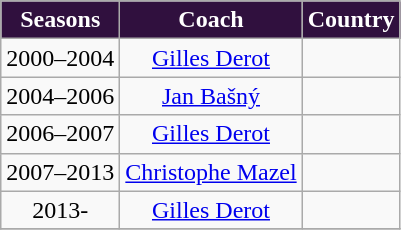<table class="wikitable" style="text-align: center;">
<tr>
<th style="color:white; background:#30103E">Seasons</th>
<th style="color:white; background:#30103E">Coach</th>
<th style="color:white; background:#30103E">Country</th>
</tr>
<tr>
<td style="text-align: center">2000–2004</td>
<td style="text-align: center"><a href='#'>Gilles Derot</a></td>
<td style="text-align: center"></td>
</tr>
<tr>
<td style="text-align: center">2004–2006</td>
<td style="text-align: center"><a href='#'>Jan Bašný</a></td>
<td style="text-align: center"></td>
</tr>
<tr>
<td style="text-align: center">2006–2007</td>
<td style="text-align: center"><a href='#'>Gilles Derot</a></td>
<td style="text-align: center"></td>
</tr>
<tr>
<td style="text-align: center">2007–2013</td>
<td style="text-align: center"><a href='#'>Christophe Mazel</a></td>
<td style="text-align: center"></td>
</tr>
<tr>
<td style="text-align: center">2013-</td>
<td style="text-align: center"><a href='#'>Gilles Derot</a></td>
<td style="text-align: center"></td>
</tr>
<tr>
</tr>
</table>
